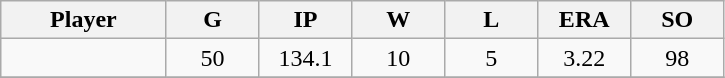<table class="wikitable sortable">
<tr>
<th bgcolor="#DDDDFF" width="16%">Player</th>
<th bgcolor="#DDDDFF" width="9%">G</th>
<th bgcolor="#DDDDFF" width="9%">IP</th>
<th bgcolor="#DDDDFF" width="9%">W</th>
<th bgcolor="#DDDDFF" width="9%">L</th>
<th bgcolor="#DDDDFF" width="9%">ERA</th>
<th bgcolor="#DDDDFF" width="9%">SO</th>
</tr>
<tr align="center">
<td></td>
<td>50</td>
<td>134.1</td>
<td>10</td>
<td>5</td>
<td>3.22</td>
<td>98</td>
</tr>
<tr align="center">
</tr>
</table>
